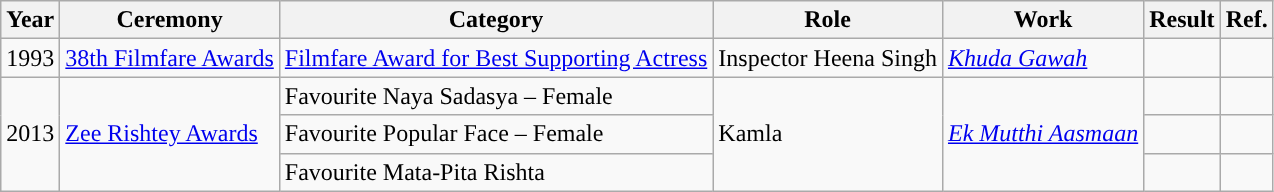<table class="wikitable sortable">
<tr>
<th scope="col">Year</th>
<th scope="col">Ceremony</th>
<th scope="col">Category</th>
<th scope="col">Role</th>
<th scope="col">Work</th>
<th scope="col">Result</th>
<th scope="col">Ref.</th>
</tr>
<tr>
<td>1993</td>
<td><a href='#'>38th Filmfare Awards</a></td>
<td><a href='#'>Filmfare Award for Best Supporting Actress</a></td>
<td>Inspector Heena Singh</td>
<td><em><a href='#'>Khuda Gawah</a></em></td>
<td></td>
<td></td>
</tr>
<tr>
<td rowspan="3">2013</td>
<td rowspan="3"><a href='#'>Zee Rishtey Awards</a></td>
<td>Favourite Naya Sadasya – Female</td>
<td rowspan="3">Kamla</td>
<td rowspan="3"><em><a href='#'>Ek Mutthi Aasmaan</a></em></td>
<td></td>
<td></td>
</tr>
<tr>
<td>Favourite Popular Face – Female</td>
<td></td>
<td></td>
</tr>
<tr>
<td>Favourite Mata-Pita Rishta</td>
<td></td>
<td></td>
</tr>
</table>
